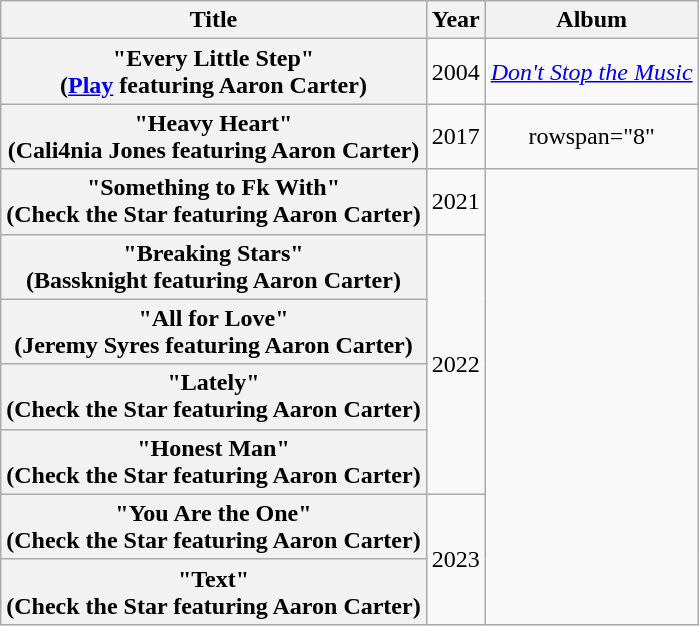<table class="wikitable plainrowheaders" style="text-align:center;">
<tr>
<th scope="col">Title</th>
<th scope="col">Year</th>
<th scope="col">Album</th>
</tr>
<tr>
<th scope="row">"Every Little Step"<br><span>(<a href='#'>Play</a> featuring Aaron Carter)</span></th>
<td>2004</td>
<td><em><a href='#'>Don't Stop the Music</a></em></td>
</tr>
<tr>
<th scope="row">"Heavy Heart"<br><span>(Cali4nia Jones featuring Aaron Carter)</span></th>
<td>2017</td>
<td>rowspan="8" </td>
</tr>
<tr>
<th scope="row">"Something to Fk With"<br><span>(Check the Star featuring Aaron Carter)</span></th>
<td>2021</td>
</tr>
<tr>
<th scope="row">"Breaking Stars"<br><span>(Bassknight featuring Aaron Carter)</span></th>
<td rowspan="4">2022</td>
</tr>
<tr>
<th scope="row">"All for Love"<br><span>(Jeremy Syres featuring Aaron Carter)</span></th>
</tr>
<tr>
<th scope="row">"Lately"<br><span>(Check the Star featuring Aaron Carter)</span></th>
</tr>
<tr>
<th scope="row">"Honest Man"<br><span>(Check the Star featuring Aaron Carter)</span></th>
</tr>
<tr>
<th scope="row">"You Are the One"<br><span>(Check the Star featuring Aaron Carter)</span></th>
<td rowspan="2">2023</td>
</tr>
<tr>
<th scope="row">"Text"<br><span>(Check the Star featuring Aaron Carter)</span></th>
</tr>
</table>
